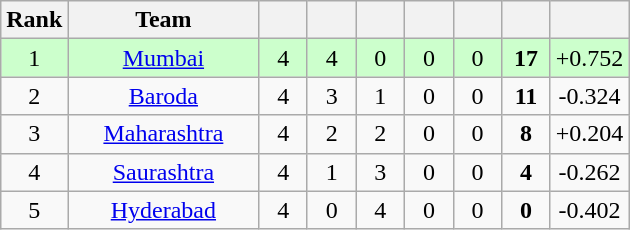<table class="wikitable" style="text-align:center">
<tr>
<th>Rank</th>
<th style="width:120px">Team</th>
<th style="width:25px"></th>
<th style="width:25px"></th>
<th style="width:25px"></th>
<th style="width:25px"></th>
<th style="width:25px"></th>
<th style="width:25px"></th>
<th style="width:40px;"></th>
</tr>
<tr style="background:#cfc;">
<td>1</td>
<td><a href='#'>Mumbai</a></td>
<td>4</td>
<td>4</td>
<td>0</td>
<td>0</td>
<td>0</td>
<td><strong>17</strong></td>
<td>+0.752</td>
</tr>
<tr>
<td>2</td>
<td><a href='#'>Baroda</a></td>
<td>4</td>
<td>3</td>
<td>1</td>
<td>0</td>
<td>0</td>
<td><strong>11</strong></td>
<td>-0.324</td>
</tr>
<tr>
<td>3</td>
<td><a href='#'>Maharashtra</a></td>
<td>4</td>
<td>2</td>
<td>2</td>
<td>0</td>
<td>0</td>
<td><strong>8</strong></td>
<td>+0.204</td>
</tr>
<tr>
<td>4</td>
<td><a href='#'>Saurashtra</a></td>
<td>4</td>
<td>1</td>
<td>3</td>
<td>0</td>
<td>0</td>
<td><strong>4</strong></td>
<td>-0.262</td>
</tr>
<tr>
<td>5</td>
<td><a href='#'>Hyderabad</a></td>
<td>4</td>
<td>0</td>
<td>4</td>
<td>0</td>
<td>0</td>
<td><strong>0</strong></td>
<td>-0.402</td>
</tr>
</table>
